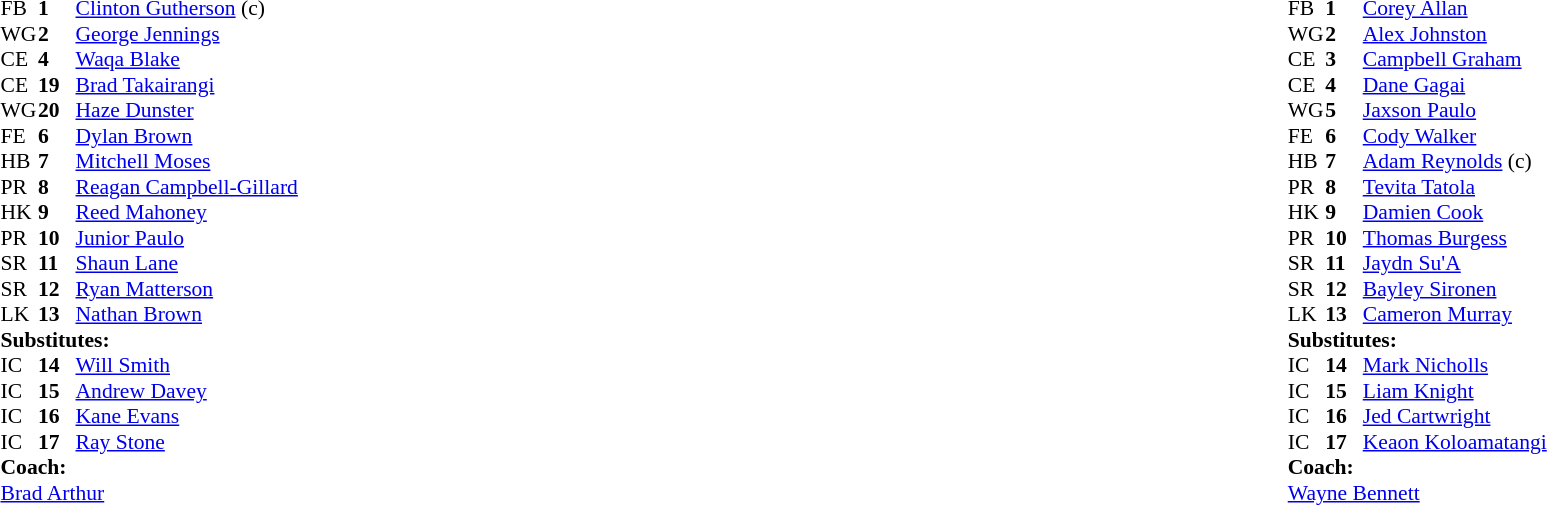<table class="mw-collapsible mw-collapsed" width="100%">
<tr>
<td valign="top" width="50%"><br><table cellspacing="0" cellpadding="0" style="font-size: 90%">
<tr>
<th width="25"></th>
<th width="25"></th>
</tr>
<tr>
<td>FB</td>
<td><strong>1</strong></td>
<td><a href='#'>Clinton Gutherson</a> (c)</td>
</tr>
<tr>
<td>WG</td>
<td><strong>2</strong></td>
<td><a href='#'>George Jennings</a></td>
</tr>
<tr>
<td>CE</td>
<td><strong>4</strong></td>
<td><a href='#'>Waqa Blake</a></td>
</tr>
<tr>
<td>CE</td>
<td><strong>19</strong></td>
<td><a href='#'>Brad Takairangi</a></td>
</tr>
<tr>
<td>WG</td>
<td><strong>20</strong></td>
<td><a href='#'>Haze Dunster</a></td>
</tr>
<tr>
<td>FE</td>
<td><strong>6</strong></td>
<td><a href='#'>Dylan Brown</a></td>
</tr>
<tr>
<td>HB</td>
<td><strong>7</strong></td>
<td><a href='#'>Mitchell Moses</a></td>
</tr>
<tr>
<td>PR</td>
<td><strong>8</strong></td>
<td><a href='#'>Reagan Campbell-Gillard</a></td>
</tr>
<tr>
<td>HK</td>
<td><strong>9</strong></td>
<td><a href='#'>Reed Mahoney</a></td>
</tr>
<tr>
<td>PR</td>
<td><strong>10</strong></td>
<td><a href='#'>Junior Paulo</a></td>
</tr>
<tr>
<td>SR</td>
<td><strong>11</strong></td>
<td><a href='#'>Shaun Lane</a></td>
</tr>
<tr>
<td>SR</td>
<td><strong>12</strong></td>
<td><a href='#'>Ryan Matterson</a></td>
</tr>
<tr>
<td>LK</td>
<td><strong>13</strong></td>
<td><a href='#'>Nathan Brown</a></td>
</tr>
<tr>
<td colspan="3"><strong>Substitutes:</strong></td>
</tr>
<tr>
<td>IC</td>
<td><strong>14</strong></td>
<td><a href='#'>Will Smith</a></td>
</tr>
<tr>
<td>IC</td>
<td><strong>15</strong></td>
<td><a href='#'>Andrew Davey</a></td>
</tr>
<tr>
<td>IC</td>
<td><strong>16</strong></td>
<td><a href='#'>Kane Evans</a></td>
</tr>
<tr>
<td>IC</td>
<td><strong>17</strong></td>
<td><a href='#'>Ray Stone</a></td>
</tr>
<tr>
<td colspan="3"><strong>Coach:</strong></td>
</tr>
<tr>
<td colspan="4"><a href='#'>Brad Arthur</a></td>
</tr>
</table>
</td>
<td valign="top" width="50%"><br><table cellspacing="0" cellpadding="0" align="center" style="font-size: 90%">
<tr>
<th width="25"></th>
<th width="25"></th>
</tr>
<tr>
<td>FB</td>
<td><strong>1</strong></td>
<td><a href='#'>Corey Allan</a></td>
</tr>
<tr>
<td>WG</td>
<td><strong>2</strong></td>
<td><a href='#'>Alex Johnston</a></td>
</tr>
<tr>
<td>CE</td>
<td><strong>3</strong></td>
<td><a href='#'>Campbell Graham</a></td>
</tr>
<tr>
<td>CE</td>
<td><strong>4</strong></td>
<td><a href='#'>Dane Gagai</a></td>
</tr>
<tr>
<td>WG</td>
<td><strong>5</strong></td>
<td><a href='#'>Jaxson Paulo</a></td>
</tr>
<tr>
<td>FE</td>
<td><strong>6</strong></td>
<td><a href='#'>Cody Walker</a></td>
</tr>
<tr>
<td>HB</td>
<td><strong>7</strong></td>
<td><a href='#'>Adam Reynolds</a> (c)</td>
</tr>
<tr>
<td>PR</td>
<td><strong>8</strong></td>
<td><a href='#'>Tevita Tatola</a></td>
</tr>
<tr>
<td>HK</td>
<td><strong>9</strong></td>
<td><a href='#'>Damien Cook</a></td>
</tr>
<tr>
<td>PR</td>
<td><strong>10</strong></td>
<td><a href='#'>Thomas Burgess</a></td>
</tr>
<tr>
<td>SR</td>
<td><strong>11</strong></td>
<td><a href='#'>Jaydn Su'A</a></td>
</tr>
<tr>
<td>SR</td>
<td><strong>12</strong></td>
<td><a href='#'>Bayley Sironen</a></td>
</tr>
<tr>
<td>LK</td>
<td><strong>13</strong></td>
<td><a href='#'>Cameron Murray</a></td>
</tr>
<tr>
<td colspan="3"><strong>Substitutes:</strong></td>
</tr>
<tr>
<td>IC</td>
<td><strong>14</strong></td>
<td><a href='#'>Mark Nicholls</a></td>
</tr>
<tr>
<td>IC</td>
<td><strong>15</strong></td>
<td><a href='#'>Liam Knight</a></td>
</tr>
<tr>
<td>IC</td>
<td><strong>16</strong></td>
<td><a href='#'>Jed Cartwright</a></td>
</tr>
<tr>
<td>IC</td>
<td><strong>17</strong></td>
<td><a href='#'>Keaon Koloamatangi</a></td>
</tr>
<tr>
<td colspan="3"><strong>Coach:</strong></td>
</tr>
<tr>
<td colspan="4"><a href='#'>Wayne Bennett</a></td>
</tr>
</table>
</td>
</tr>
</table>
